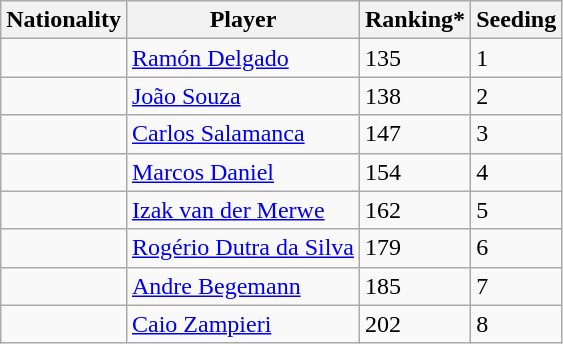<table class="wikitable" border="1">
<tr>
<th>Nationality</th>
<th>Player</th>
<th>Ranking*</th>
<th>Seeding</th>
</tr>
<tr>
<td></td>
<td><a href='#'>Ramón Delgado</a></td>
<td>135</td>
<td>1</td>
</tr>
<tr>
<td></td>
<td><a href='#'>João Souza</a></td>
<td>138</td>
<td>2</td>
</tr>
<tr>
<td></td>
<td><a href='#'>Carlos Salamanca</a></td>
<td>147</td>
<td>3</td>
</tr>
<tr>
<td></td>
<td><a href='#'>Marcos Daniel</a></td>
<td>154</td>
<td>4</td>
</tr>
<tr>
<td></td>
<td><a href='#'>Izak van der Merwe</a></td>
<td>162</td>
<td>5</td>
</tr>
<tr>
<td></td>
<td><a href='#'>Rogério Dutra da Silva</a></td>
<td>179</td>
<td>6</td>
</tr>
<tr>
<td></td>
<td><a href='#'>Andre Begemann</a></td>
<td>185</td>
<td>7</td>
</tr>
<tr>
<td></td>
<td><a href='#'>Caio Zampieri</a></td>
<td>202</td>
<td>8</td>
</tr>
</table>
